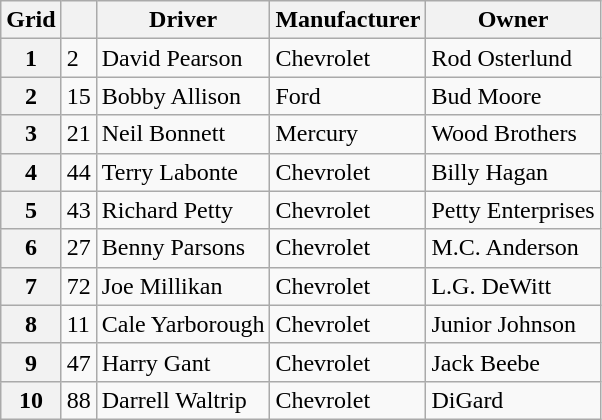<table class="wikitable">
<tr>
<th>Grid</th>
<th></th>
<th>Driver</th>
<th>Manufacturer</th>
<th>Owner</th>
</tr>
<tr>
<th>1</th>
<td>2</td>
<td>David Pearson</td>
<td>Chevrolet</td>
<td>Rod Osterlund</td>
</tr>
<tr>
<th>2</th>
<td>15</td>
<td>Bobby Allison</td>
<td>Ford</td>
<td>Bud Moore</td>
</tr>
<tr>
<th>3</th>
<td>21</td>
<td>Neil Bonnett</td>
<td>Mercury</td>
<td>Wood Brothers</td>
</tr>
<tr>
<th>4</th>
<td>44</td>
<td>Terry Labonte</td>
<td>Chevrolet</td>
<td>Billy Hagan</td>
</tr>
<tr>
<th>5</th>
<td>43</td>
<td>Richard Petty</td>
<td>Chevrolet</td>
<td>Petty Enterprises</td>
</tr>
<tr>
<th>6</th>
<td>27</td>
<td>Benny Parsons</td>
<td>Chevrolet</td>
<td>M.C. Anderson</td>
</tr>
<tr>
<th>7</th>
<td>72</td>
<td>Joe Millikan</td>
<td>Chevrolet</td>
<td>L.G. DeWitt</td>
</tr>
<tr>
<th>8</th>
<td>11</td>
<td>Cale Yarborough</td>
<td>Chevrolet</td>
<td>Junior Johnson</td>
</tr>
<tr>
<th>9</th>
<td>47</td>
<td>Harry Gant</td>
<td>Chevrolet</td>
<td>Jack Beebe</td>
</tr>
<tr>
<th>10</th>
<td>88</td>
<td>Darrell Waltrip</td>
<td>Chevrolet</td>
<td>DiGard</td>
</tr>
</table>
